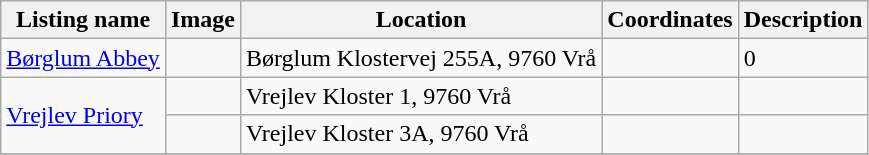<table class="wikitable sortable">
<tr>
<th>Listing name</th>
<th>Image</th>
<th>Location</th>
<th>Coordinates</th>
<th>Description</th>
</tr>
<tr>
<td><a href='#'>Børglum Abbey</a></td>
<td></td>
<td>Børglum Klostervej 255A, 9760 Vrå</td>
<td></td>
<td>0</td>
</tr>
<tr>
<td rowspan="2"><a href='#'>Vrejlev Priory</a></td>
<td></td>
<td>Vrejlev Kloster 1, 9760 Vrå</td>
<td></td>
<td></td>
</tr>
<tr>
<td></td>
<td>Vrejlev Kloster 3A, 9760 Vrå</td>
<td></td>
<td></td>
</tr>
<tr>
</tr>
</table>
